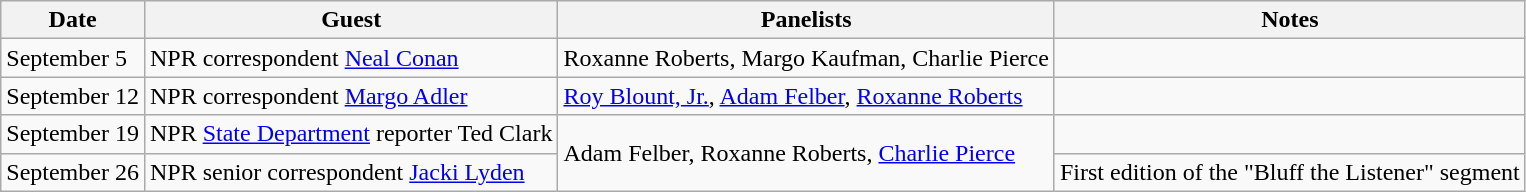<table class="wikitable">
<tr>
<th>Date</th>
<th>Guest</th>
<th>Panelists</th>
<th>Notes</th>
</tr>
<tr>
<td>September 5</td>
<td>NPR correspondent <a href='#'>Neal Conan</a></td>
<td>Roxanne Roberts, Margo Kaufman, Charlie Pierce</td>
<td></td>
</tr>
<tr>
<td>September 12</td>
<td>NPR correspondent <a href='#'>Margo Adler</a></td>
<td><a href='#'>Roy Blount, Jr.</a>, <a href='#'>Adam Felber</a>, <a href='#'>Roxanne Roberts</a></td>
<td></td>
</tr>
<tr>
<td>September 19</td>
<td>NPR <a href='#'>State Department</a> reporter Ted Clark</td>
<td rowspan=2>Adam Felber, Roxanne Roberts, <a href='#'>Charlie Pierce</a></td>
<td></td>
</tr>
<tr>
<td>September 26</td>
<td>NPR senior correspondent <a href='#'>Jacki Lyden</a></td>
<td>First edition of the "Bluff the Listener" segment</td>
</tr>
</table>
